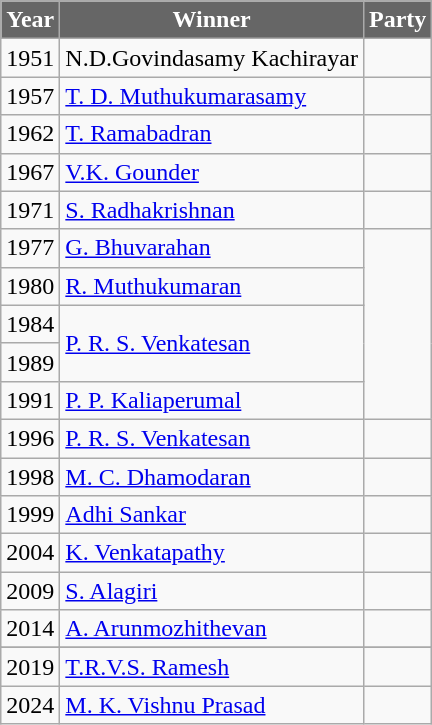<table class="wikitable sortable">
<tr>
<th style="background-color:#666666; color:white">Year</th>
<th style="background-color:#666666; color:white">Winner</th>
<th style="background-color:#666666; color:white" colspan=2>Party</th>
</tr>
<tr --->
<td>1951</td>
<td>N.D.Govindasamy Kachirayar</td>
<td></td>
</tr>
<tr --->
<td>1957</td>
<td><a href='#'>T. D. Muthukumarasamy</a></td>
<td></td>
</tr>
<tr --->
<td>1962</td>
<td><a href='#'>T. Ramabadran</a></td>
<td></td>
</tr>
<tr --->
<td>1967</td>
<td><a href='#'>V.K. Gounder</a></td>
</tr>
<tr --->
<td>1971</td>
<td><a href='#'>S. Radhakrishnan</a></td>
<td></td>
</tr>
<tr --->
<td>1977</td>
<td><a href='#'>G. Bhuvarahan</a></td>
</tr>
<tr --->
<td>1980</td>
<td><a href='#'>R. Muthukumaran</a></td>
</tr>
<tr --->
<td>1984</td>
<td rowspan=2><a href='#'>P. R. S. Venkatesan</a></td>
</tr>
<tr --->
<td>1989</td>
</tr>
<tr --->
<td>1991</td>
<td><a href='#'>P. P. Kaliaperumal</a></td>
</tr>
<tr --->
<td>1996</td>
<td><a href='#'>P. R. S. Venkatesan</a></td>
<td></td>
</tr>
<tr --->
<td>1998</td>
<td><a href='#'>M. C. Dhamodaran</a></td>
<td></td>
</tr>
<tr --->
<td>1999</td>
<td><a href='#'>Adhi Sankar</a></td>
<td></td>
</tr>
<tr --->
<td>2004</td>
<td><a href='#'>K. Venkatapathy</a></td>
</tr>
<tr --->
<td>2009</td>
<td><a href='#'>S. Alagiri</a></td>
<td></td>
</tr>
<tr --->
<td>2014</td>
<td><a href='#'>A. Arunmozhithevan</a></td>
<td></td>
</tr>
<tr>
</tr>
<tr --->
<td>2019</td>
<td><a href='#'>T.R.V.S. Ramesh</a></td>
<td></td>
</tr>
<tr>
<td>2024</td>
<td><a href='#'>M. K. Vishnu Prasad</a></td>
<td></td>
</tr>
</table>
